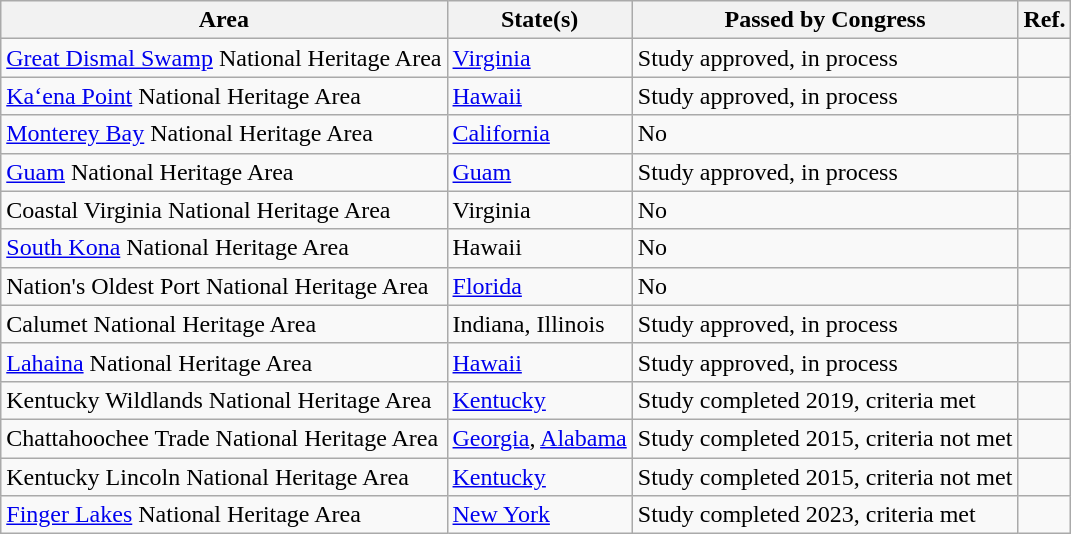<table class="wikitable">
<tr>
<th>Area</th>
<th>State(s)</th>
<th>Passed by Congress</th>
<th>Ref.</th>
</tr>
<tr>
<td><a href='#'>Great Dismal Swamp</a> National Heritage Area</td>
<td><a href='#'>Virginia</a></td>
<td>Study approved, in process</td>
<td></td>
</tr>
<tr>
<td><a href='#'>Ka‘ena Point</a> National Heritage Area</td>
<td><a href='#'>Hawaii</a></td>
<td>Study approved, in process</td>
<td></td>
</tr>
<tr>
<td><a href='#'>Monterey Bay</a> National Heritage Area</td>
<td><a href='#'>California</a></td>
<td>No</td>
<td></td>
</tr>
<tr>
<td><a href='#'>Guam</a> National Heritage Area</td>
<td><a href='#'>Guam</a></td>
<td>Study approved, in process</td>
<td></td>
</tr>
<tr>
<td>Coastal Virginia National Heritage Area</td>
<td>Virginia</td>
<td>No</td>
<td></td>
</tr>
<tr>
<td><a href='#'>South Kona</a> National Heritage Area</td>
<td>Hawaii</td>
<td>No</td>
<td></td>
</tr>
<tr>
<td>Nation's Oldest Port National Heritage Area</td>
<td><a href='#'>Florida</a></td>
<td>No</td>
<td></td>
</tr>
<tr>
<td>Calumet National Heritage Area</td>
<td>Indiana, Illinois</td>
<td>Study approved, in process</td>
<td></td>
</tr>
<tr>
<td><a href='#'>Lahaina</a> National Heritage Area</td>
<td><a href='#'>Hawaii</a></td>
<td>Study approved, in process</td>
<td></td>
</tr>
<tr>
<td>Kentucky Wildlands National Heritage Area</td>
<td><a href='#'>Kentucky</a></td>
<td>Study completed 2019, criteria met</td>
<td></td>
</tr>
<tr>
<td>Chattahoochee Trade National Heritage Area</td>
<td><a href='#'>Georgia</a>, <a href='#'>Alabama</a></td>
<td>Study completed 2015, criteria not met</td>
<td></td>
</tr>
<tr>
<td>Kentucky Lincoln National Heritage Area</td>
<td><a href='#'>Kentucky</a></td>
<td>Study completed 2015, criteria not met</td>
<td></td>
</tr>
<tr>
<td><a href='#'>Finger Lakes</a> National Heritage Area</td>
<td><a href='#'>New York</a></td>
<td>Study completed 2023, criteria met</td>
<td></td>
</tr>
</table>
